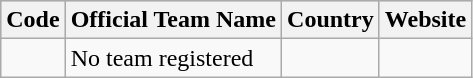<table class="wikitable">
<tr style="background:#ccccff;">
<th>Code</th>
<th>Official Team Name</th>
<th>Country</th>
<th>Website</th>
</tr>
<tr>
<td></td>
<td>No team registered</td>
<td></td>
<td></td>
</tr>
</table>
